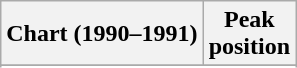<table class="wikitable sortable plainrowheaders" style="text-align:center">
<tr>
<th scope="col">Chart (1990–1991)</th>
<th scope="col">Peak<br>position</th>
</tr>
<tr>
</tr>
<tr>
</tr>
</table>
